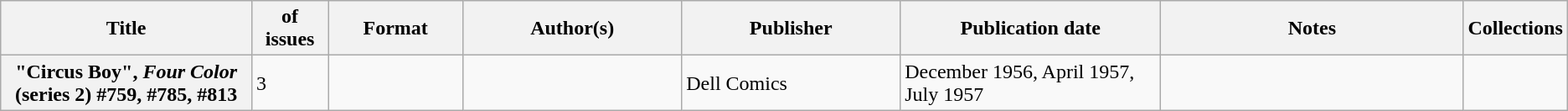<table class="wikitable">
<tr>
<th>Title</th>
<th style="width:40pt"> of issues</th>
<th style="width:75pt">Format</th>
<th style="width:125pt">Author(s)</th>
<th style="width:125pt">Publisher</th>
<th style="width:150pt">Publication date</th>
<th style="width:175pt">Notes</th>
<th>Collections</th>
</tr>
<tr>
<th>"Circus Boy", <em>Four Color</em> (series 2) #759, #785, #813</th>
<td>3</td>
<td></td>
<td></td>
<td>Dell Comics</td>
<td>December 1956, April 1957, July 1957</td>
<td></td>
<td></td>
</tr>
</table>
